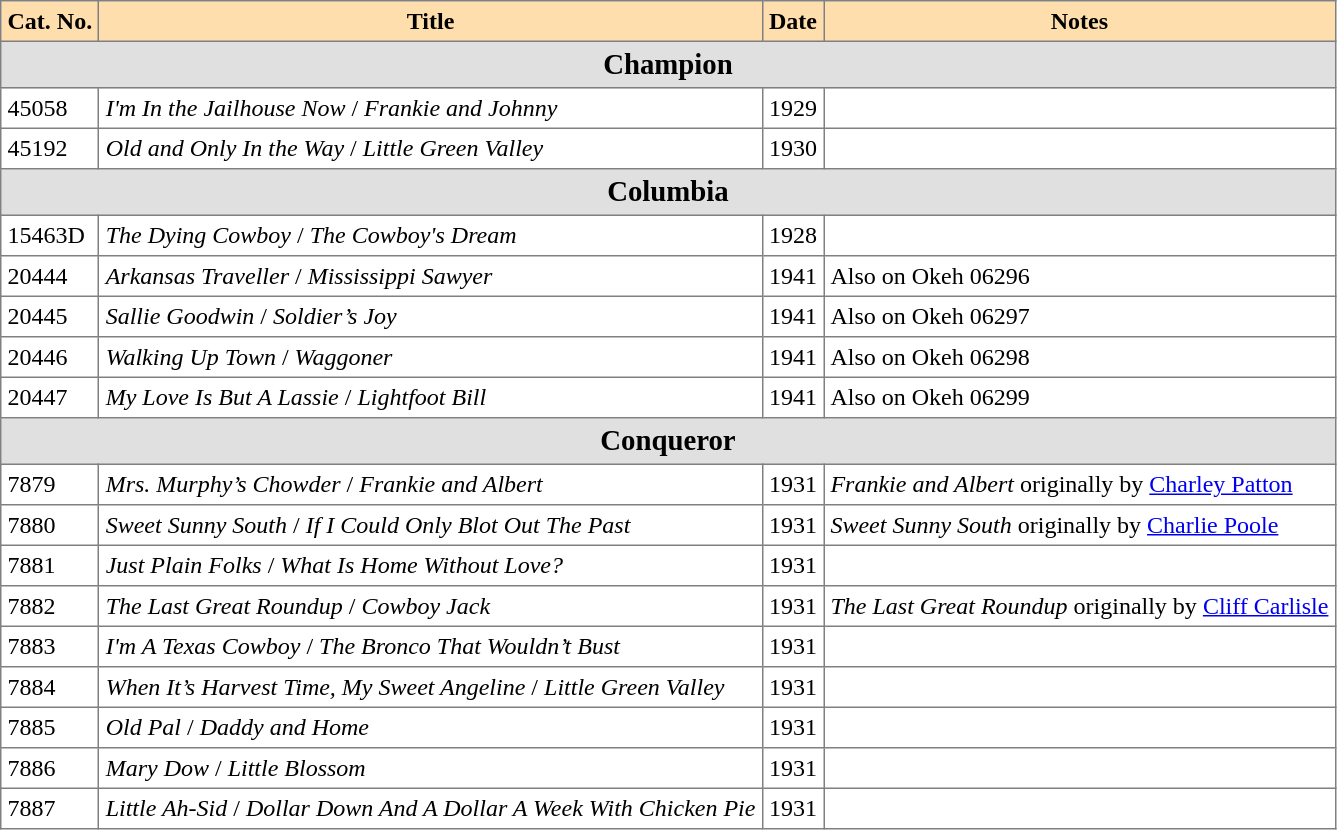<table border="2" cellspacing="0" cellpadding="4" rules="all" style="margin:1em 1em 1em 0; border-style:solid; border-width:1px; border-collapse:collapse; empty-cells:show;  ">
<tr bgcolor='#FFDEAD'>
<th>Cat. No.</th>
<th>Title</th>
<th>Date</th>
<th>Notes</th>
</tr>
<tr --->
<td bgcolor='#E0E0E0' colspan='4' align='center'><big><strong>Champion</strong></big></td>
</tr>
<tr --->
<td>45058</td>
<td><em>I'm In the Jailhouse Now</em> / <em>Frankie and Johnny</em></td>
<td>1929</td>
<td></td>
</tr>
<tr --->
<td>45192</td>
<td><em>Old and Only In the Way</em> / <em>Little Green Valley</em></td>
<td>1930</td>
<td></td>
</tr>
<tr --->
<td bgcolor='#E0E0E0' colspan='4' align='center'><big><strong>Columbia</strong></big></td>
</tr>
<tr --->
<td>15463D</td>
<td><em>The Dying Cowboy</em> / <em>The Cowboy's Dream</em></td>
<td>1928</td>
<td></td>
</tr>
<tr --->
<td>20444</td>
<td><em>Arkansas Traveller</em> / <em>Mississippi Sawyer</em></td>
<td>1941</td>
<td>Also on Okeh 06296</td>
</tr>
<tr --->
<td>20445</td>
<td><em>Sallie Goodwin</em> / <em>Soldier’s Joy</em></td>
<td>1941</td>
<td>Also on Okeh 06297</td>
</tr>
<tr --->
<td>20446</td>
<td><em>Walking Up Town</em> / <em>Waggoner</em></td>
<td>1941</td>
<td>Also on Okeh 06298</td>
</tr>
<tr --->
<td>20447</td>
<td><em>My Love Is But A Lassie</em> / <em>Lightfoot Bill </em></td>
<td>1941</td>
<td>Also on Okeh 06299</td>
</tr>
<tr --->
<td bgcolor='#E0E0E0' colspan='4' align='center'><big><strong>Conqueror</strong></big></td>
</tr>
<tr --->
<td>7879</td>
<td><em>Mrs. Murphy’s Chowder</em> / <em>Frankie and Albert</em></td>
<td>1931</td>
<td><em>Frankie and Albert</em> originally by <a href='#'>Charley Patton</a></td>
</tr>
<tr --->
<td>7880</td>
<td><em>Sweet Sunny South</em> / <em>If I Could Only Blot Out The Past</em></td>
<td>1931</td>
<td><em>Sweet Sunny South</em> originally by <a href='#'>Charlie Poole</a></td>
</tr>
<tr --->
<td>7881</td>
<td><em>Just Plain Folks</em> / <em>What Is Home Without Love?</em></td>
<td>1931</td>
<td></td>
</tr>
<tr --->
<td>7882</td>
<td><em>The Last Great Roundup</em> / <em>Cowboy Jack</em></td>
<td>1931</td>
<td><em>The Last Great Roundup</em> originally by <a href='#'>Cliff Carlisle</a></td>
</tr>
<tr --->
<td>7883</td>
<td><em>I'm A Texas Cowboy</em> / <em>The Bronco That Wouldn’t Bust</em></td>
<td>1931</td>
<td></td>
</tr>
<tr --->
<td>7884</td>
<td><em>When It’s Harvest Time, My Sweet Angeline</em> / <em>Little Green Valley</em></td>
<td>1931</td>
<td></td>
</tr>
<tr --->
<td>7885</td>
<td><em>Old Pal</em> / <em>Daddy and Home</em></td>
<td>1931</td>
<td></td>
</tr>
<tr ---->
<td>7886</td>
<td><em>Mary Dow</em> / <em>Little Blossom</em></td>
<td>1931</td>
<td></td>
</tr>
<tr --->
<td>7887</td>
<td><em>Little Ah-Sid</em> / <em>Dollar Down And A Dollar A Week With Chicken Pie</em></td>
<td>1931</td>
<td></td>
</tr>
</table>
